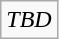<table class="wikitable">
<tr align="center">
<td colspan=4><em>TBD</em></td>
</tr>
</table>
